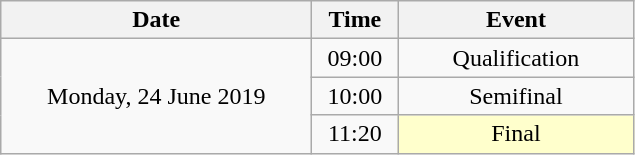<table class = "wikitable" style="text-align:center;">
<tr>
<th width=200>Date</th>
<th width=50>Time</th>
<th width=150>Event</th>
</tr>
<tr>
<td rowspan=3>Monday, 24 June 2019</td>
<td>09:00</td>
<td>Qualification</td>
</tr>
<tr>
<td>10:00</td>
<td>Semifinal</td>
</tr>
<tr>
<td>11:20</td>
<td bgcolor=ffffcc>Final</td>
</tr>
</table>
